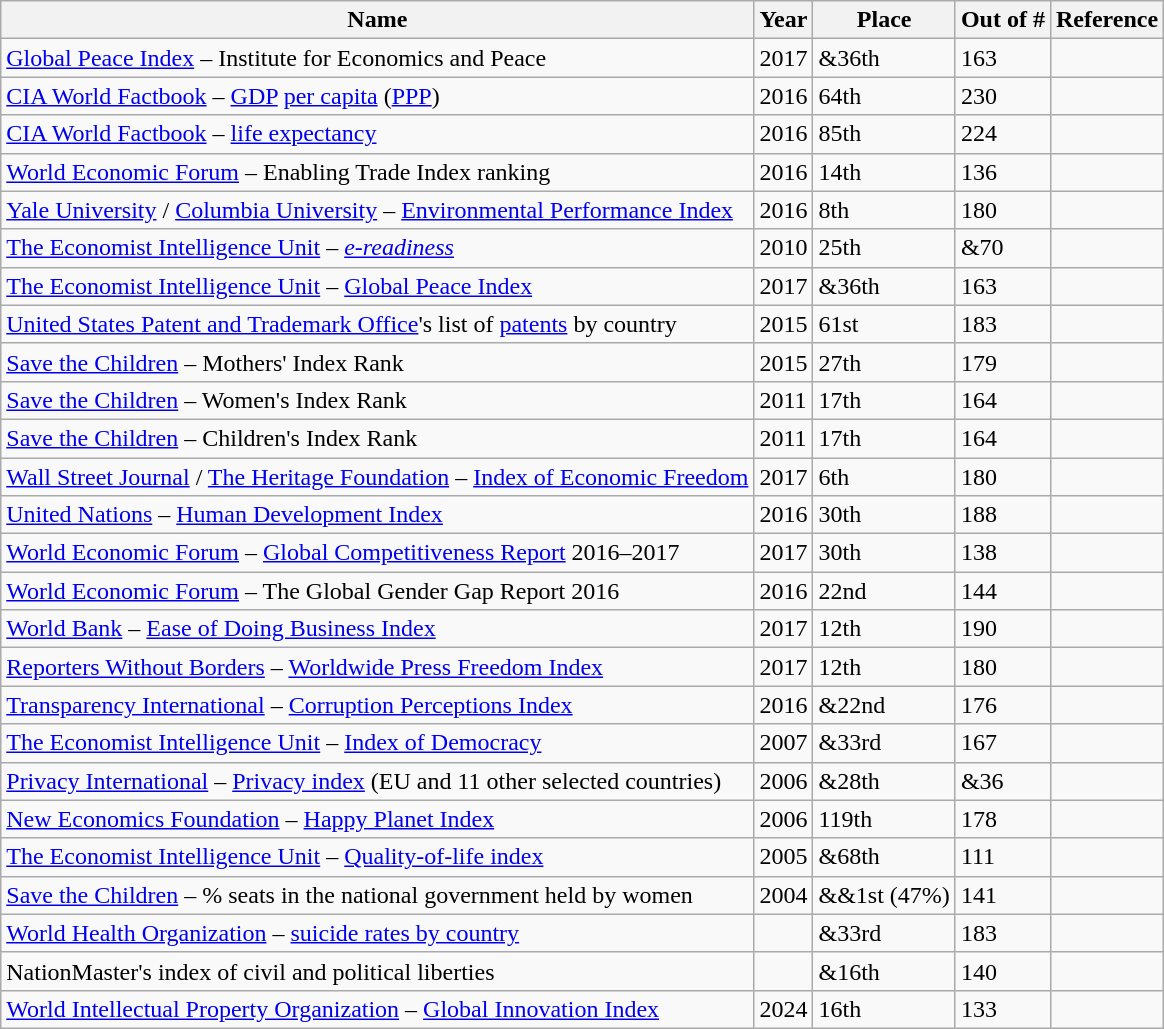<table class="wikitable sortable" style="text-align:left">
<tr>
<th>Name</th>
<th>Year</th>
<th>Place</th>
<th>Out of #</th>
<th>Reference</th>
</tr>
<tr>
<td><a href='#'>Global Peace Index</a> – Institute for Economics and Peace</td>
<td>2017</td>
<td><span>&</span>36th</td>
<td>163</td>
<td></td>
</tr>
<tr>
<td><a href='#'>CIA World Factbook</a> – <a href='#'>GDP</a> <a href='#'>per capita</a> (<a href='#'>PPP</a>)</td>
<td>2016</td>
<td>64th</td>
<td>230</td>
<td></td>
</tr>
<tr>
<td><a href='#'>CIA World Factbook</a> – <a href='#'>life expectancy</a></td>
<td>2016</td>
<td>85th</td>
<td>224</td>
<td></td>
</tr>
<tr>
<td><a href='#'>World Economic Forum</a> – Enabling Trade Index ranking</td>
<td>2016</td>
<td>14th</td>
<td>136</td>
<td></td>
</tr>
<tr>
<td><a href='#'>Yale University</a> / <a href='#'>Columbia University</a> – <a href='#'>Environmental Performance Index</a></td>
<td>2016</td>
<td>8th</td>
<td>180</td>
<td></td>
</tr>
<tr>
<td><a href='#'>The Economist Intelligence Unit</a> – <em><a href='#'>e-readiness</a></em></td>
<td>2010</td>
<td>25th</td>
<td><span>&</span>70</td>
<td></td>
</tr>
<tr>
<td><a href='#'>The Economist Intelligence Unit</a> – <a href='#'>Global Peace Index</a></td>
<td>2017</td>
<td><span>&</span>36th</td>
<td>163</td>
<td> </td>
</tr>
<tr>
<td><a href='#'>United States Patent and Trademark Office</a>'s list of <a href='#'>patents</a> by country</td>
<td>2015</td>
<td>61st</td>
<td>183</td>
<td></td>
</tr>
<tr>
<td><a href='#'>Save the Children</a> – Mothers' Index Rank</td>
<td>2015</td>
<td>27th</td>
<td>179</td>
<td></td>
</tr>
<tr>
<td><a href='#'>Save the Children</a> – Women's Index Rank</td>
<td>2011</td>
<td>17th</td>
<td>164</td>
<td> </td>
</tr>
<tr>
<td><a href='#'>Save the Children</a> – Children's Index Rank</td>
<td>2011</td>
<td>17th</td>
<td>164</td>
<td> </td>
</tr>
<tr>
<td><a href='#'>Wall Street Journal</a> / <a href='#'>The Heritage Foundation</a> – <a href='#'>Index of Economic Freedom</a></td>
<td>2017</td>
<td>6th</td>
<td>180</td>
<td></td>
</tr>
<tr>
<td><a href='#'>United Nations</a> – <a href='#'>Human Development Index</a></td>
<td>2016</td>
<td>30th</td>
<td>188</td>
<td></td>
</tr>
<tr>
<td><a href='#'>World Economic Forum</a> – <a href='#'>Global Competitiveness Report</a> 2016–2017</td>
<td>2017</td>
<td>30th</td>
<td>138</td>
<td></td>
</tr>
<tr>
<td><a href='#'>World Economic Forum</a> – The Global Gender Gap Report 2016</td>
<td>2016</td>
<td>22nd</td>
<td>144</td>
<td></td>
</tr>
<tr>
<td><a href='#'>World Bank</a> – <a href='#'>Ease of Doing Business Index</a></td>
<td>2017</td>
<td>12th</td>
<td>190</td>
<td></td>
</tr>
<tr>
<td><a href='#'>Reporters Without Borders</a> – <a href='#'>Worldwide Press Freedom Index</a></td>
<td>2017</td>
<td>12th</td>
<td>180</td>
<td></td>
</tr>
<tr>
<td><a href='#'>Transparency International</a> – <a href='#'>Corruption Perceptions Index</a></td>
<td>2016</td>
<td><span>&</span>22nd</td>
<td>176</td>
<td> </td>
</tr>
<tr>
<td><a href='#'>The Economist Intelligence Unit</a> – <a href='#'>Index of Democracy</a></td>
<td>2007</td>
<td><span>&</span>33rd</td>
<td>167</td>
<td></td>
</tr>
<tr>
<td><a href='#'>Privacy International</a> – <a href='#'>Privacy index</a> (EU and 11 other selected countries)</td>
<td>2006</td>
<td><span>&</span>28th</td>
<td><span>&</span>36</td>
<td></td>
</tr>
<tr>
<td><a href='#'>New Economics Foundation</a> – <a href='#'>Happy Planet Index</a></td>
<td>2006</td>
<td>119th</td>
<td>178</td>
<td></td>
</tr>
<tr>
<td><a href='#'>The Economist Intelligence Unit</a> – <a href='#'>Quality-of-life index</a></td>
<td>2005</td>
<td><span>&</span>68th</td>
<td>111</td>
<td></td>
</tr>
<tr>
<td><a href='#'>Save the Children</a> – % seats in the national government held by women</td>
<td>2004</td>
<td><span>&&</span>1st (47%)</td>
<td>141</td>
<td></td>
</tr>
<tr>
<td><a href='#'>World Health Organization</a> – <a href='#'>suicide rates by country</a></td>
<td></td>
<td><span>&</span>33rd</td>
<td>183</td>
<td></td>
</tr>
<tr>
<td>NationMaster's index of civil and political liberties</td>
<td></td>
<td><span>&</span>16th</td>
<td>140</td>
<td></td>
</tr>
<tr>
<td><a href='#'>World Intellectual Property Organization</a> – <a href='#'>Global Innovation Index</a></td>
<td>2024</td>
<td>16th</td>
<td>133</td>
<td></td>
</tr>
</table>
